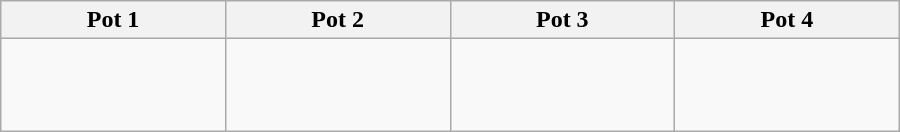<table class="wikitable" width=600>
<tr>
<th width=25%>Pot 1</th>
<th width=25%>Pot 2</th>
<th width=25%>Pot 3</th>
<th width=25%>Pot 4</th>
</tr>
<tr>
<td valign=top><br></td>
<td valign=top><br></td>
<td valign=top><br></td>
<td valign=top><br><br><br></td>
</tr>
</table>
